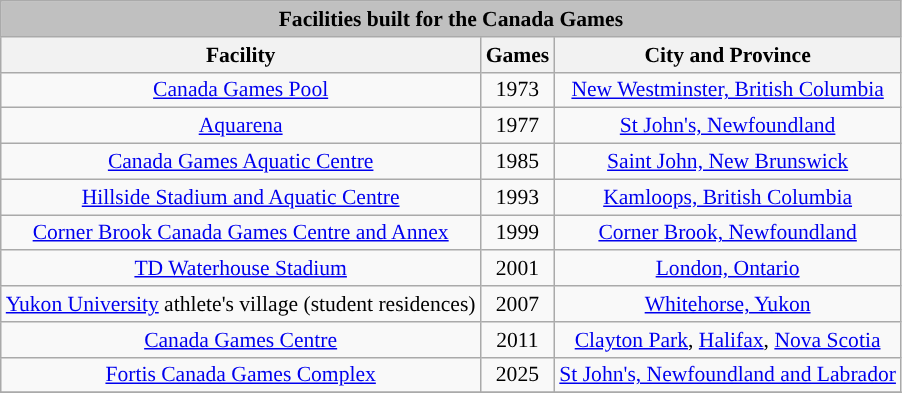<table class=wikitable style="text-align:left; font-size:90%;">
<tr>
<th colspan=5 style="background:silver;">Facilities built for the Canada Games</th>
</tr>
<tr>
<th>Facility</th>
<th>Games</th>
<th>City and Province</th>
</tr>
<tr align=center>
<td><a href='#'>Canada Games Pool</a></td>
<td>1973</td>
<td><a href='#'>New Westminster, British Columbia</a></td>
</tr>
<tr align=center>
<td><a href='#'>Aquarena</a></td>
<td>1977</td>
<td><a href='#'>St John's, Newfoundland</a></td>
</tr>
<tr align=center>
<td><a href='#'>Canada Games Aquatic Centre</a></td>
<td>1985</td>
<td><a href='#'>Saint John, New Brunswick</a></td>
</tr>
<tr align=center>
<td><a href='#'>Hillside Stadium and Aquatic Centre</a></td>
<td>1993</td>
<td><a href='#'>Kamloops, British Columbia</a></td>
</tr>
<tr align=center>
<td><a href='#'>Corner Brook Canada Games Centre and Annex</a></td>
<td>1999</td>
<td><a href='#'>Corner Brook, Newfoundland</a></td>
</tr>
<tr align=center>
<td><a href='#'>TD Waterhouse Stadium</a></td>
<td>2001</td>
<td><a href='#'>London, Ontario</a></td>
</tr>
<tr align=center>
<td><a href='#'>Yukon University</a> athlete's village (student residences)</td>
<td>2007</td>
<td><a href='#'>Whitehorse, Yukon</a></td>
</tr>
<tr align=center>
<td><a href='#'>Canada Games Centre</a></td>
<td>2011</td>
<td><a href='#'>Clayton Park</a>, <a href='#'>Halifax</a>, <a href='#'>Nova Scotia</a></td>
</tr>
<tr align=center>
<td><a href='#'>Fortis Canada Games Complex</a></td>
<td>2025</td>
<td><a href='#'>St John's, Newfoundland and Labrador</a></td>
</tr>
<tr align=center>
</tr>
</table>
